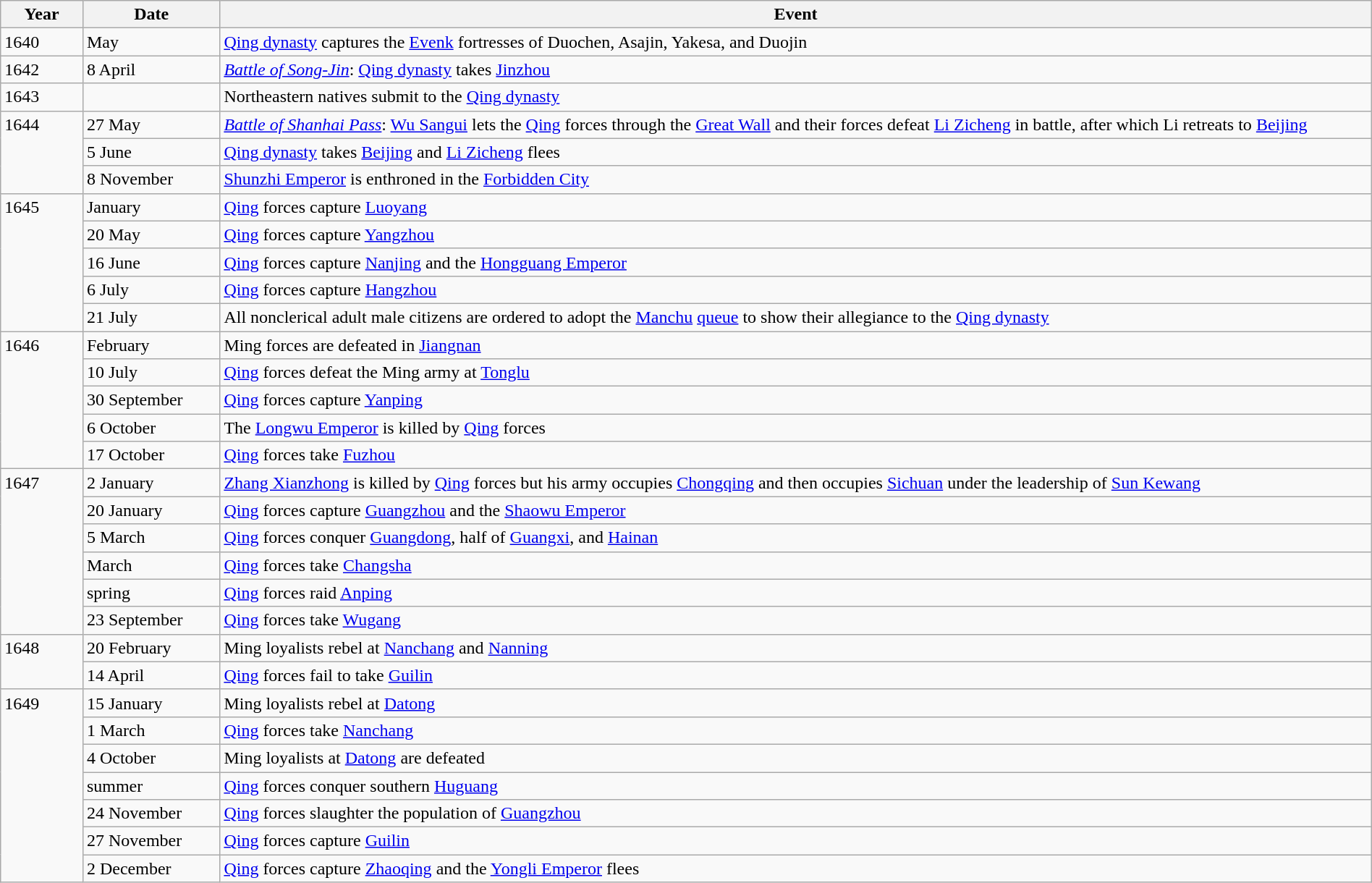<table class="wikitable" style="width:100%;">
<tr>
<th style="width:6%">Year</th>
<th style="width:10%">Date</th>
<th>Event</th>
</tr>
<tr>
<td>1640</td>
<td>May</td>
<td><a href='#'>Qing dynasty</a> captures the <a href='#'>Evenk</a> fortresses of Duochen, Asajin, Yakesa, and Duojin</td>
</tr>
<tr>
<td>1642</td>
<td>8 April</td>
<td><em><a href='#'>Battle of Song-Jin</a></em>: <a href='#'>Qing dynasty</a> takes <a href='#'>Jinzhou</a></td>
</tr>
<tr>
<td>1643</td>
<td></td>
<td>Northeastern natives submit to the <a href='#'>Qing dynasty</a></td>
</tr>
<tr>
<td rowspan="3" style="vertical-align:top;">1644</td>
<td>27 May</td>
<td><em><a href='#'>Battle of Shanhai Pass</a></em>: <a href='#'>Wu Sangui</a> lets the <a href='#'>Qing</a> forces through the <a href='#'>Great Wall</a> and their forces defeat <a href='#'>Li Zicheng</a> in battle, after which Li retreats to <a href='#'>Beijing</a></td>
</tr>
<tr>
<td>5 June</td>
<td><a href='#'>Qing dynasty</a> takes <a href='#'>Beijing</a> and <a href='#'>Li Zicheng</a> flees</td>
</tr>
<tr>
<td>8 November</td>
<td><a href='#'>Shunzhi Emperor</a> is enthroned in the <a href='#'>Forbidden City</a></td>
</tr>
<tr>
<td rowspan="5" style="vertical-align:top;">1645</td>
<td>January</td>
<td><a href='#'>Qing</a> forces capture <a href='#'>Luoyang</a></td>
</tr>
<tr>
<td>20 May</td>
<td><a href='#'>Qing</a> forces capture <a href='#'>Yangzhou</a></td>
</tr>
<tr>
<td>16 June</td>
<td><a href='#'>Qing</a> forces capture <a href='#'>Nanjing</a> and the <a href='#'>Hongguang Emperor</a></td>
</tr>
<tr>
<td>6 July</td>
<td><a href='#'>Qing</a> forces capture <a href='#'>Hangzhou</a></td>
</tr>
<tr>
<td>21 July</td>
<td>All nonclerical adult male citizens are ordered to adopt the <a href='#'>Manchu</a> <a href='#'>queue</a> to show their allegiance to the <a href='#'>Qing dynasty</a></td>
</tr>
<tr>
<td rowspan="5" style="vertical-align:top;">1646</td>
<td>February</td>
<td>Ming forces are defeated in <a href='#'>Jiangnan</a></td>
</tr>
<tr>
<td>10 July</td>
<td><a href='#'>Qing</a> forces defeat the Ming army at <a href='#'>Tonglu</a></td>
</tr>
<tr>
<td>30 September</td>
<td><a href='#'>Qing</a> forces capture <a href='#'>Yanping</a></td>
</tr>
<tr>
<td>6 October</td>
<td>The <a href='#'>Longwu Emperor</a> is killed by <a href='#'>Qing</a> forces</td>
</tr>
<tr>
<td>17 October</td>
<td><a href='#'>Qing</a> forces take <a href='#'>Fuzhou</a></td>
</tr>
<tr>
<td rowspan="6" style="vertical-align:top;">1647</td>
<td>2 January</td>
<td><a href='#'>Zhang Xianzhong</a> is killed by <a href='#'>Qing</a> forces but his army occupies <a href='#'>Chongqing</a> and then occupies <a href='#'>Sichuan</a> under the leadership of <a href='#'>Sun Kewang</a></td>
</tr>
<tr>
<td>20 January</td>
<td><a href='#'>Qing</a> forces capture <a href='#'>Guangzhou</a> and the <a href='#'>Shaowu Emperor</a></td>
</tr>
<tr>
<td>5 March</td>
<td><a href='#'>Qing</a> forces conquer <a href='#'>Guangdong</a>, half of <a href='#'>Guangxi</a>, and <a href='#'>Hainan</a></td>
</tr>
<tr>
<td>March</td>
<td><a href='#'>Qing</a> forces take <a href='#'>Changsha</a></td>
</tr>
<tr>
<td>spring</td>
<td><a href='#'>Qing</a> forces raid <a href='#'>Anping</a></td>
</tr>
<tr>
<td>23 September</td>
<td><a href='#'>Qing</a> forces take <a href='#'>Wugang</a></td>
</tr>
<tr>
<td rowspan="2" style="vertical-align:top;">1648</td>
<td>20 February</td>
<td>Ming loyalists rebel at <a href='#'>Nanchang</a> and <a href='#'>Nanning</a></td>
</tr>
<tr>
<td>14 April</td>
<td><a href='#'>Qing</a> forces fail to take <a href='#'>Guilin</a></td>
</tr>
<tr>
<td rowspan="7" style="vertical-align:top;">1649</td>
<td>15 January</td>
<td>Ming loyalists rebel at <a href='#'>Datong</a></td>
</tr>
<tr>
<td>1 March</td>
<td><a href='#'>Qing</a> forces take <a href='#'>Nanchang</a></td>
</tr>
<tr>
<td>4 October</td>
<td>Ming loyalists at <a href='#'>Datong</a> are defeated</td>
</tr>
<tr>
<td>summer</td>
<td><a href='#'>Qing</a> forces conquer southern <a href='#'>Huguang</a></td>
</tr>
<tr>
<td>24 November</td>
<td><a href='#'>Qing</a> forces slaughter the population of <a href='#'>Guangzhou</a></td>
</tr>
<tr>
<td>27 November</td>
<td><a href='#'>Qing</a> forces capture <a href='#'>Guilin</a></td>
</tr>
<tr>
<td>2 December</td>
<td><a href='#'>Qing</a> forces capture <a href='#'>Zhaoqing</a> and the <a href='#'>Yongli Emperor</a> flees</td>
</tr>
</table>
